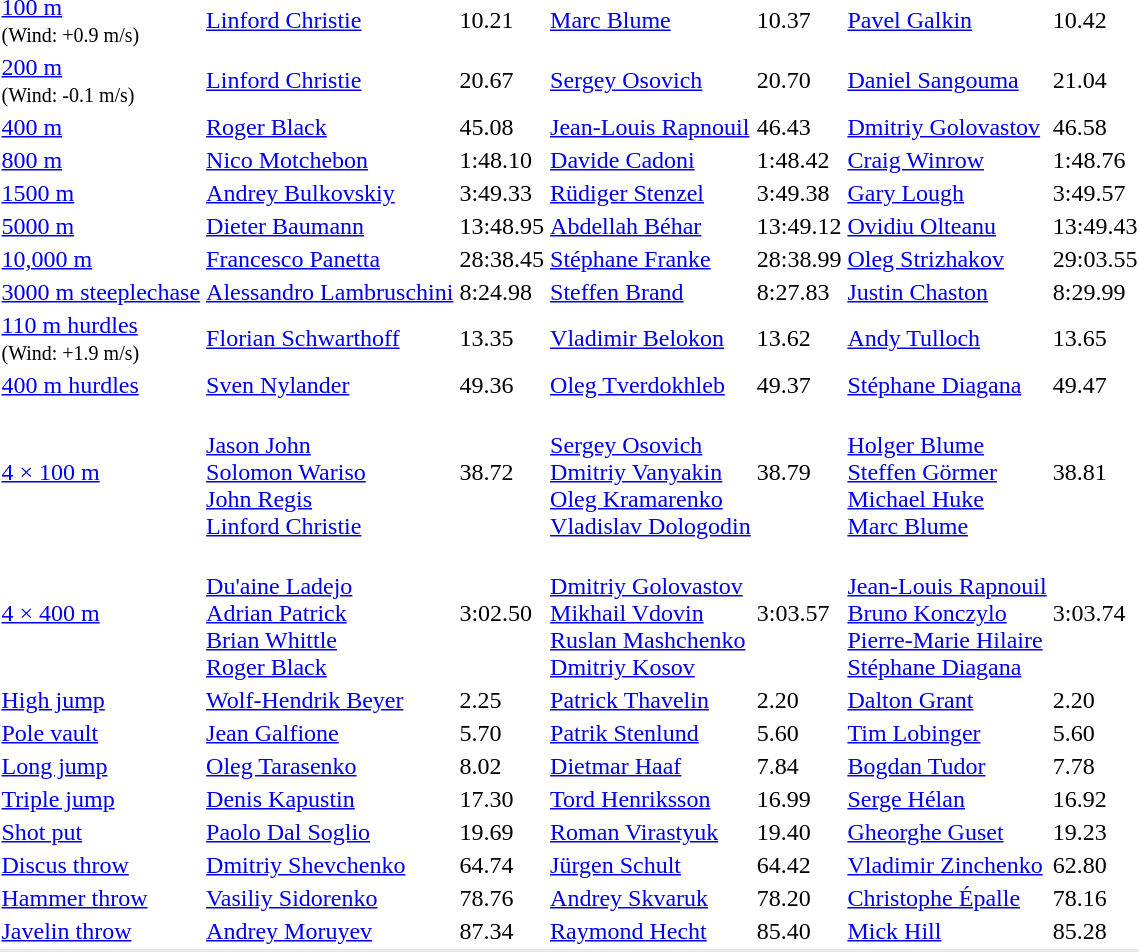<table>
<tr>
<td><a href='#'>100 m</a><br><small>(Wind: +0.9 m/s)</small></td>
<td><a href='#'>Linford Christie</a><br></td>
<td>10.21</td>
<td><a href='#'>Marc Blume</a><br></td>
<td>10.37</td>
<td><a href='#'>Pavel Galkin</a><br></td>
<td>10.42</td>
</tr>
<tr>
<td><a href='#'>200 m</a><br><small>(Wind: -0.1 m/s)</small></td>
<td><a href='#'>Linford Christie</a><br></td>
<td>20.67</td>
<td><a href='#'>Sergey Osovich</a><br></td>
<td>20.70</td>
<td><a href='#'>Daniel Sangouma</a><br></td>
<td>21.04</td>
</tr>
<tr>
<td><a href='#'>400 m</a></td>
<td><a href='#'>Roger Black</a><br></td>
<td>45.08</td>
<td><a href='#'>Jean-Louis Rapnouil</a><br></td>
<td>46.43</td>
<td><a href='#'>Dmitriy Golovastov</a><br></td>
<td>46.58</td>
</tr>
<tr>
<td><a href='#'>800 m</a></td>
<td><a href='#'>Nico Motchebon</a><br></td>
<td>1:48.10</td>
<td><a href='#'>Davide Cadoni</a><br></td>
<td>1:48.42</td>
<td><a href='#'>Craig Winrow</a><br></td>
<td>1:48.76</td>
</tr>
<tr>
<td><a href='#'>1500 m</a></td>
<td><a href='#'>Andrey Bulkovskiy</a><br></td>
<td>3:49.33</td>
<td><a href='#'>Rüdiger Stenzel</a><br></td>
<td>3:49.38</td>
<td><a href='#'>Gary Lough</a><br></td>
<td>3:49.57</td>
</tr>
<tr>
<td><a href='#'>5000 m</a></td>
<td><a href='#'>Dieter Baumann</a><br></td>
<td>13:48.95</td>
<td><a href='#'>Abdellah Béhar</a><br></td>
<td>13:49.12</td>
<td><a href='#'>Ovidiu Olteanu</a><br></td>
<td>13:49.43</td>
</tr>
<tr>
<td><a href='#'>10,000 m</a></td>
<td><a href='#'>Francesco Panetta</a><br></td>
<td>28:38.45</td>
<td><a href='#'>Stéphane Franke</a><br></td>
<td>28:38.99</td>
<td><a href='#'>Oleg Strizhakov</a><br></td>
<td>29:03.55</td>
</tr>
<tr>
<td><a href='#'>3000 m steeplechase</a></td>
<td><a href='#'>Alessandro Lambruschini</a><br></td>
<td>8:24.98</td>
<td><a href='#'>Steffen Brand</a><br></td>
<td>8:27.83</td>
<td><a href='#'>Justin Chaston</a><br></td>
<td>8:29.99</td>
</tr>
<tr>
<td><a href='#'>110 m hurdles</a><br><small>(Wind: +1.9 m/s)</small></td>
<td><a href='#'>Florian Schwarthoff</a><br></td>
<td>13.35</td>
<td><a href='#'>Vladimir Belokon</a><br></td>
<td>13.62</td>
<td><a href='#'>Andy Tulloch</a><br></td>
<td>13.65</td>
</tr>
<tr>
<td><a href='#'>400 m hurdles</a></td>
<td><a href='#'>Sven Nylander</a><br></td>
<td>49.36</td>
<td><a href='#'>Oleg Tverdokhleb</a><br></td>
<td>49.37</td>
<td><a href='#'>Stéphane Diagana</a><br></td>
<td>49.47</td>
</tr>
<tr>
<td><a href='#'>4 × 100 m</a></td>
<td><br><a href='#'>Jason John</a><br><a href='#'>Solomon Wariso</a><br><a href='#'>John Regis</a><br><a href='#'>Linford Christie</a></td>
<td>38.72</td>
<td><br><a href='#'>Sergey Osovich</a><br><a href='#'>Dmitriy Vanyakin</a><br><a href='#'>Oleg Kramarenko</a><br><a href='#'>Vladislav Dologodin</a></td>
<td>38.79</td>
<td><br><a href='#'>Holger Blume</a><br><a href='#'>Steffen Görmer</a><br><a href='#'>Michael Huke</a><br><a href='#'>Marc Blume</a></td>
<td>38.81</td>
</tr>
<tr>
<td><a href='#'>4 × 400 m</a></td>
<td><br><a href='#'>Du'aine Ladejo</a><br><a href='#'>Adrian Patrick</a><br><a href='#'>Brian Whittle</a><br><a href='#'>Roger Black</a></td>
<td>3:02.50</td>
<td><br><a href='#'>Dmitriy Golovastov</a><br><a href='#'>Mikhail Vdovin</a><br><a href='#'>Ruslan Mashchenko</a><br><a href='#'>Dmitriy Kosov</a></td>
<td>3:03.57</td>
<td><br><a href='#'>Jean-Louis Rapnouil</a><br><a href='#'>Bruno Konczylo</a><br><a href='#'>Pierre-Marie Hilaire</a><br><a href='#'>Stéphane Diagana</a></td>
<td>3:03.74</td>
</tr>
<tr>
<td><a href='#'>High jump</a></td>
<td><a href='#'>Wolf-Hendrik Beyer</a><br></td>
<td>2.25</td>
<td><a href='#'>Patrick Thavelin</a><br></td>
<td>2.20</td>
<td><a href='#'>Dalton Grant</a><br></td>
<td>2.20</td>
</tr>
<tr>
<td><a href='#'>Pole vault</a></td>
<td><a href='#'>Jean Galfione</a><br></td>
<td>5.70</td>
<td><a href='#'>Patrik Stenlund</a><br></td>
<td>5.60</td>
<td><a href='#'>Tim Lobinger</a><br></td>
<td>5.60</td>
</tr>
<tr>
<td><a href='#'>Long jump</a></td>
<td><a href='#'>Oleg Tarasenko</a><br></td>
<td>8.02</td>
<td><a href='#'>Dietmar Haaf</a><br></td>
<td>7.84</td>
<td><a href='#'>Bogdan Tudor</a><br></td>
<td>7.78</td>
</tr>
<tr>
<td><a href='#'>Triple jump</a></td>
<td><a href='#'>Denis Kapustin</a><br></td>
<td>17.30</td>
<td><a href='#'>Tord Henriksson</a><br></td>
<td>16.99</td>
<td><a href='#'>Serge Hélan</a><br></td>
<td>16.92</td>
</tr>
<tr>
<td><a href='#'>Shot put</a></td>
<td><a href='#'>Paolo Dal Soglio</a><br></td>
<td>19.69</td>
<td><a href='#'>Roman Virastyuk</a><br></td>
<td>19.40</td>
<td><a href='#'>Gheorghe Guset</a><br></td>
<td>19.23</td>
</tr>
<tr>
<td><a href='#'>Discus throw</a></td>
<td><a href='#'>Dmitriy Shevchenko</a><br></td>
<td>64.74</td>
<td><a href='#'>Jürgen Schult</a><br></td>
<td>64.42</td>
<td><a href='#'>Vladimir Zinchenko</a><br></td>
<td>62.80</td>
</tr>
<tr>
<td><a href='#'>Hammer throw</a></td>
<td><a href='#'>Vasiliy Sidorenko</a><br></td>
<td>78.76</td>
<td><a href='#'>Andrey Skvaruk</a><br></td>
<td>78.20</td>
<td><a href='#'>Christophe Épalle</a><br></td>
<td>78.16</td>
</tr>
<tr>
<td><a href='#'>Javelin throw</a></td>
<td><a href='#'>Andrey Moruyev</a><br></td>
<td>87.34</td>
<td><a href='#'>Raymond Hecht</a><br></td>
<td>85.40</td>
<td><a href='#'>Mick Hill</a><br></td>
<td>85.28</td>
</tr>
<tr style="background:#e8e8e8;">
<td colspan=7></td>
</tr>
</table>
